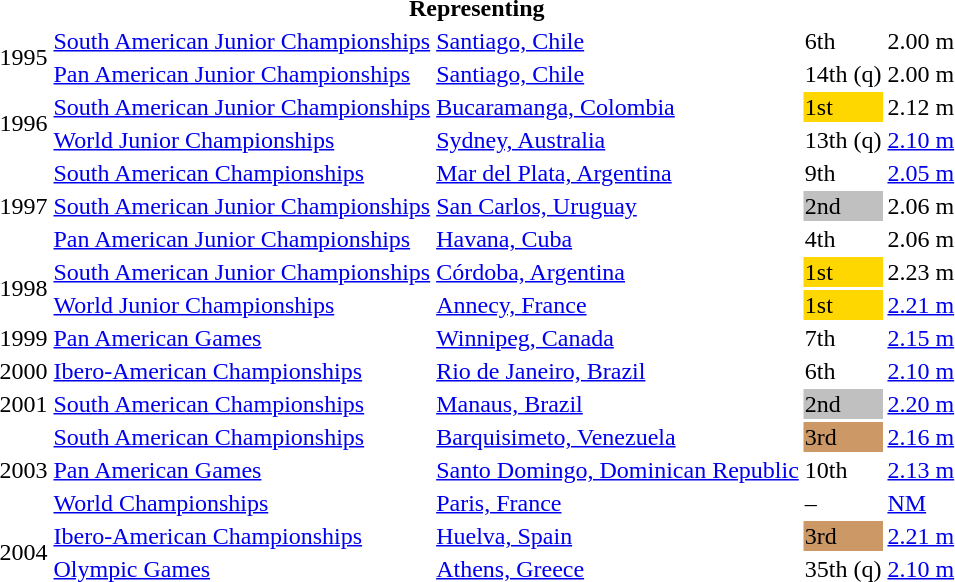<table>
<tr>
<th colspan="6">Representing </th>
</tr>
<tr>
<td rowspan=2>1995</td>
<td><a href='#'>South American Junior Championships</a></td>
<td><a href='#'>Santiago, Chile</a></td>
<td>6th</td>
<td>2.00 m</td>
</tr>
<tr>
<td><a href='#'>Pan American Junior Championships</a></td>
<td><a href='#'>Santiago, Chile</a></td>
<td>14th (q)</td>
<td>2.00 m</td>
</tr>
<tr>
<td rowspan=2>1996</td>
<td><a href='#'>South American Junior Championships</a></td>
<td><a href='#'>Bucaramanga, Colombia</a></td>
<td bgcolor=gold>1st</td>
<td>2.12 m</td>
</tr>
<tr>
<td><a href='#'>World Junior Championships</a></td>
<td><a href='#'>Sydney, Australia</a></td>
<td>13th (q)</td>
<td><a href='#'>2.10 m</a></td>
</tr>
<tr>
<td rowspan=3>1997</td>
<td><a href='#'>South American Championships</a></td>
<td><a href='#'>Mar del Plata, Argentina</a></td>
<td>9th</td>
<td><a href='#'>2.05 m</a></td>
</tr>
<tr>
<td><a href='#'>South American Junior Championships</a></td>
<td><a href='#'>San Carlos, Uruguay</a></td>
<td bgcolor=silver>2nd</td>
<td>2.06 m</td>
</tr>
<tr>
<td><a href='#'>Pan American Junior Championships</a></td>
<td><a href='#'>Havana, Cuba</a></td>
<td>4th</td>
<td>2.06 m</td>
</tr>
<tr>
<td rowspan=2>1998</td>
<td><a href='#'>South American Junior Championships</a></td>
<td><a href='#'>Córdoba, Argentina</a></td>
<td bgcolor=gold>1st</td>
<td>2.23 m</td>
</tr>
<tr>
<td><a href='#'>World Junior Championships</a></td>
<td><a href='#'>Annecy, France</a></td>
<td bgcolor=gold>1st</td>
<td><a href='#'>2.21 m</a></td>
</tr>
<tr>
<td>1999</td>
<td><a href='#'>Pan American Games</a></td>
<td><a href='#'>Winnipeg, Canada</a></td>
<td>7th</td>
<td><a href='#'>2.15 m</a></td>
</tr>
<tr>
<td>2000</td>
<td><a href='#'>Ibero-American Championships</a></td>
<td><a href='#'>Rio de Janeiro, Brazil</a></td>
<td>6th</td>
<td><a href='#'>2.10 m</a></td>
</tr>
<tr>
<td>2001</td>
<td><a href='#'>South American Championships</a></td>
<td><a href='#'>Manaus, Brazil</a></td>
<td bgcolor=silver>2nd</td>
<td><a href='#'>2.20 m</a></td>
</tr>
<tr>
<td rowspan=3>2003</td>
<td><a href='#'>South American Championships</a></td>
<td><a href='#'>Barquisimeto, Venezuela</a></td>
<td bgcolor=cc9966>3rd</td>
<td><a href='#'>2.16 m</a></td>
</tr>
<tr>
<td><a href='#'>Pan American Games</a></td>
<td><a href='#'>Santo Domingo, Dominican Republic</a></td>
<td>10th</td>
<td><a href='#'>2.13 m</a></td>
</tr>
<tr>
<td><a href='#'>World Championships</a></td>
<td><a href='#'>Paris, France</a></td>
<td>–</td>
<td><a href='#'>NM</a></td>
</tr>
<tr>
<td rowspan=2>2004</td>
<td><a href='#'>Ibero-American Championships</a></td>
<td><a href='#'>Huelva, Spain</a></td>
<td bgcolor=cc9966>3rd</td>
<td><a href='#'>2.21 m</a></td>
</tr>
<tr>
<td><a href='#'>Olympic Games</a></td>
<td><a href='#'>Athens, Greece</a></td>
<td>35th (q)</td>
<td><a href='#'>2.10 m</a></td>
</tr>
</table>
